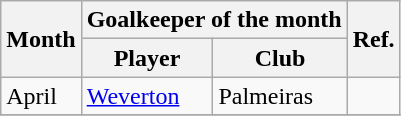<table class="wikitable">
<tr>
<th rowspan="2">Month</th>
<th colspan="2">Goalkeeper of the month</th>
<th rowspan="2">Ref.</th>
</tr>
<tr>
<th>Player</th>
<th>Club</th>
</tr>
<tr>
<td>April</td>
<td> <a href='#'>Weverton</a></td>
<td>Palmeiras</td>
<td align="center"></td>
</tr>
<tr>
</tr>
</table>
